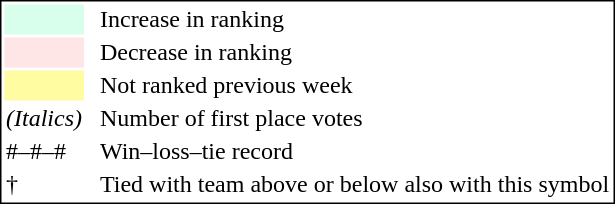<table style="border:1px solid black;">
<tr>
<td style="background:#D8FFEB; width:20px;"></td>
<td> </td>
<td>Increase in ranking</td>
</tr>
<tr>
<td style="background:#FFE6E6; width:20px;"></td>
<td> </td>
<td>Decrease in ranking</td>
</tr>
<tr>
<td style="background:#FFFCA2; width:20px;"></td>
<td> </td>
<td>Not ranked previous week</td>
</tr>
<tr>
<td><em>(Italics)</em></td>
<td> </td>
<td>Number of first place votes</td>
</tr>
<tr>
<td>#–#–#</td>
<td> </td>
<td>Win–loss–tie record</td>
</tr>
<tr>
<td>†</td>
<td></td>
<td>Tied with team above or below also with this symbol</td>
</tr>
</table>
